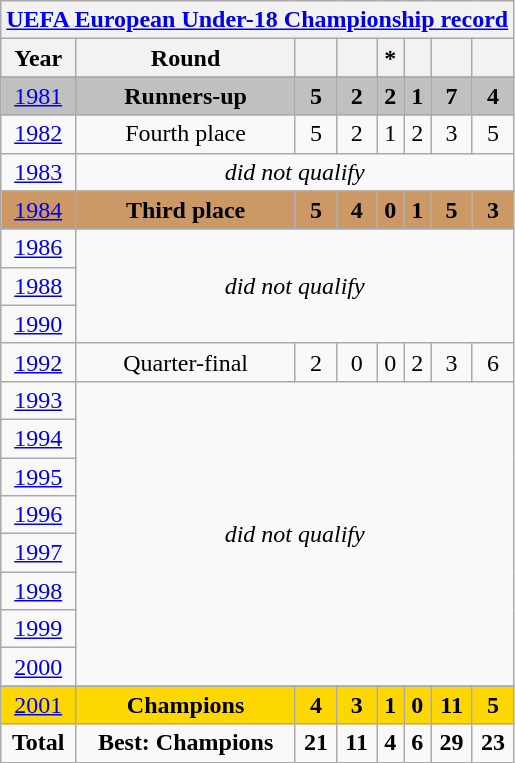<table class="wikitable" style="text-align: center;">
<tr>
<th colspan=9><a href='#'>UEFA European Under-18 Championship record</a></th>
</tr>
<tr>
<th>Year</th>
<th>Round</th>
<th></th>
<th></th>
<th>*</th>
<th></th>
<th></th>
<th></th>
</tr>
<tr>
</tr>
<tr bgcolor=silver>
<td> <a href='#'>1981</a></td>
<td><strong>Runners-up</strong></td>
<td><strong>5</strong></td>
<td><strong>2</strong></td>
<td><strong>2</strong></td>
<td><strong>1</strong></td>
<td><strong>7</strong></td>
<td><strong>4</strong></td>
</tr>
<tr>
<td> <a href='#'>1982</a></td>
<td>Fourth place</td>
<td>5</td>
<td>2</td>
<td>1</td>
<td>2</td>
<td>3</td>
<td>5</td>
</tr>
<tr>
<td> <a href='#'>1983</a></td>
<td colspan=7 rowspan=1><em>did not qualify</em></td>
</tr>
<tr>
</tr>
<tr bgcolor=#cc9966>
<td> <a href='#'>1984</a></td>
<td><strong>Third place</strong></td>
<td><strong>5</strong></td>
<td><strong>4</strong></td>
<td><strong>0</strong></td>
<td><strong>1</strong></td>
<td><strong>5</strong></td>
<td><strong>3</strong></td>
</tr>
<tr>
<td> <a href='#'>1986</a></td>
<td colspan=7 rowspan=3><em>did not qualify</em></td>
</tr>
<tr>
<td> <a href='#'>1988</a></td>
</tr>
<tr>
<td> <a href='#'>1990</a></td>
</tr>
<tr>
<td> <a href='#'>1992</a></td>
<td>Quarter-final</td>
<td>2</td>
<td>0</td>
<td>0</td>
<td>2</td>
<td>3</td>
<td>6</td>
</tr>
<tr>
<td> <a href='#'>1993</a></td>
<td colspan=7 rowspan=8><em>did not qualify</em></td>
</tr>
<tr>
<td> <a href='#'>1994</a></td>
</tr>
<tr>
<td> <a href='#'>1995</a></td>
</tr>
<tr>
<td> <a href='#'>1996</a></td>
</tr>
<tr>
<td> <a href='#'>1997</a></td>
</tr>
<tr>
<td> <a href='#'>1998</a></td>
</tr>
<tr>
<td> <a href='#'>1999</a></td>
</tr>
<tr>
<td> <a href='#'>2000</a></td>
</tr>
<tr>
</tr>
<tr bgcolor=gold>
<td> <a href='#'>2001</a></td>
<td><strong>Champions</strong></td>
<td><strong>4</strong></td>
<td><strong>3</strong></td>
<td><strong>1</strong></td>
<td><strong>0</strong></td>
<td><strong>11</strong></td>
<td><strong>5</strong></td>
</tr>
<tr>
<td><strong>Total</strong></td>
<td><strong>Best: Champions</strong></td>
<td><strong>21</strong></td>
<td><strong>11</strong></td>
<td><strong>4</strong></td>
<td><strong>6</strong></td>
<td><strong>29</strong></td>
<td><strong>23</strong></td>
</tr>
</table>
